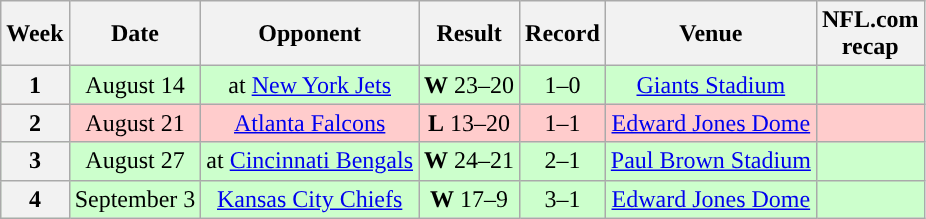<table class="wikitable" style="text-align:center">
<tr>
<th>Week</th>
<th>Date</th>
<th>Opponent</th>
<th>Result</th>
<th>Record</th>
<th>Venue</th>
<th>NFL.com<br>recap</th>
</tr>
<tr style="background: #cfc;" align="center">
<th>1</th>
<td>August 14</td>
<td>at <a href='#'>New York Jets</a></td>
<td><strong>W</strong> 23–20</td>
<td>1–0</td>
<td><a href='#'>Giants Stadium</a></td>
<td></td>
</tr>
<tr style="background: #fcc;" align="center">
<th>2</th>
<td>August 21</td>
<td><a href='#'>Atlanta Falcons</a></td>
<td><strong>L</strong> 13–20</td>
<td>1–1</td>
<td><a href='#'>Edward Jones Dome</a></td>
<td></td>
</tr>
<tr style="background: #cfc;" align="center">
<th>3</th>
<td>August 27</td>
<td>at <a href='#'>Cincinnati Bengals</a></td>
<td><strong>W</strong> 24–21</td>
<td>2–1</td>
<td><a href='#'>Paul Brown Stadium</a></td>
<td></td>
</tr>
<tr style="background: #cfc;" align="center">
<th>4</th>
<td>September 3</td>
<td><a href='#'>Kansas City Chiefs</a></td>
<td><strong>W</strong> 17–9</td>
<td>3–1</td>
<td><a href='#'>Edward Jones Dome</a></td>
<td></td>
</tr>
</table>
